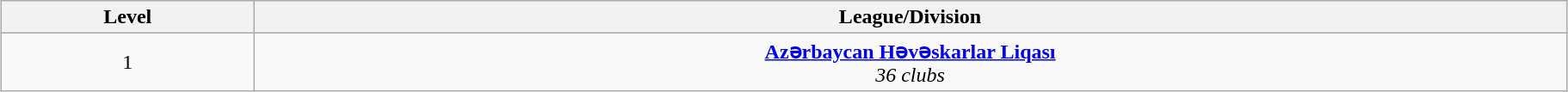<table class="wikitable" style="margin:1em auto; text-align:center; width:96%;">
<tr>
<th>Level</th>
<th>League/Division</th>
</tr>
<tr>
<td align="center">1</td>
<td align="center"><strong><a href='#'>Azərbaycan Həvəskarlar Liqası</a></strong><br><em>36 clubs</em></td>
</tr>
</table>
